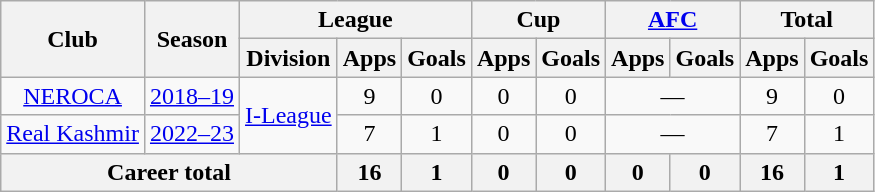<table class="wikitable" style="text-align: center">
<tr>
<th rowspan="2">Club</th>
<th rowspan="2">Season</th>
<th colspan="3">League</th>
<th colspan="2">Cup</th>
<th colspan="2"><a href='#'>AFC</a></th>
<th colspan="2">Total</th>
</tr>
<tr>
<th>Division</th>
<th>Apps</th>
<th>Goals</th>
<th>Apps</th>
<th>Goals</th>
<th>Apps</th>
<th>Goals</th>
<th>Apps</th>
<th>Goals</th>
</tr>
<tr>
<td rowspan="1"><a href='#'>NEROCA</a></td>
<td><a href='#'>2018–19</a></td>
<td rowspan="2"><a href='#'>I-League</a></td>
<td>9</td>
<td>0</td>
<td>0</td>
<td>0</td>
<td colspan="2">—</td>
<td>9</td>
<td>0</td>
</tr>
<tr>
<td rowspan="1"><a href='#'>Real Kashmir</a></td>
<td><a href='#'>2022–23</a></td>
<td>7</td>
<td>1</td>
<td>0</td>
<td>0</td>
<td colspan="2">—</td>
<td>7</td>
<td>1</td>
</tr>
<tr>
<th colspan="3">Career total</th>
<th>16</th>
<th>1</th>
<th>0</th>
<th>0</th>
<th>0</th>
<th>0</th>
<th>16</th>
<th>1</th>
</tr>
</table>
